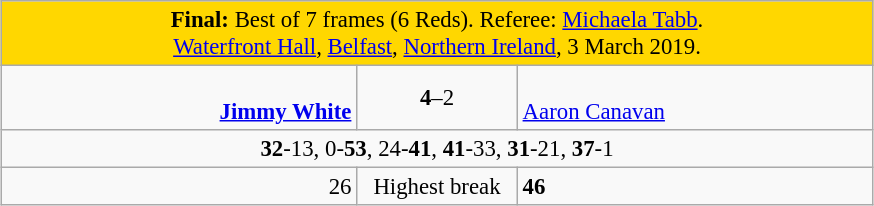<table class="wikitable" style="font-size: 95%; margin: 1em auto 1em auto;">
<tr>
<td colspan="3" align="center" bgcolor="#ffd700"><strong>Final:</strong> Best of 7 frames (6 Reds). Referee: <a href='#'>Michaela Tabb</a>.<br><a href='#'>Waterfront Hall</a>, <a href='#'>Belfast</a>, <a href='#'>Northern Ireland</a>, 3 March 2019.</td>
</tr>
<tr>
<td width="230" align="right"><br><strong><a href='#'>Jimmy White</a></strong></td>
<td width="100" align="center"><strong>4</strong>–2</td>
<td width="230"><br><a href='#'>Aaron Canavan</a></td>
</tr>
<tr>
<td colspan="3" align="center" style="font-size: 100%"><strong>32</strong>-13, 0-<strong>53</strong>, 24-<strong>41</strong>, <strong>41</strong>-33, <strong>31</strong>-21, <strong>37</strong>-1</td>
</tr>
<tr>
<td align="right">26</td>
<td align="center">Highest break</td>
<td><strong>46</strong></td>
</tr>
</table>
